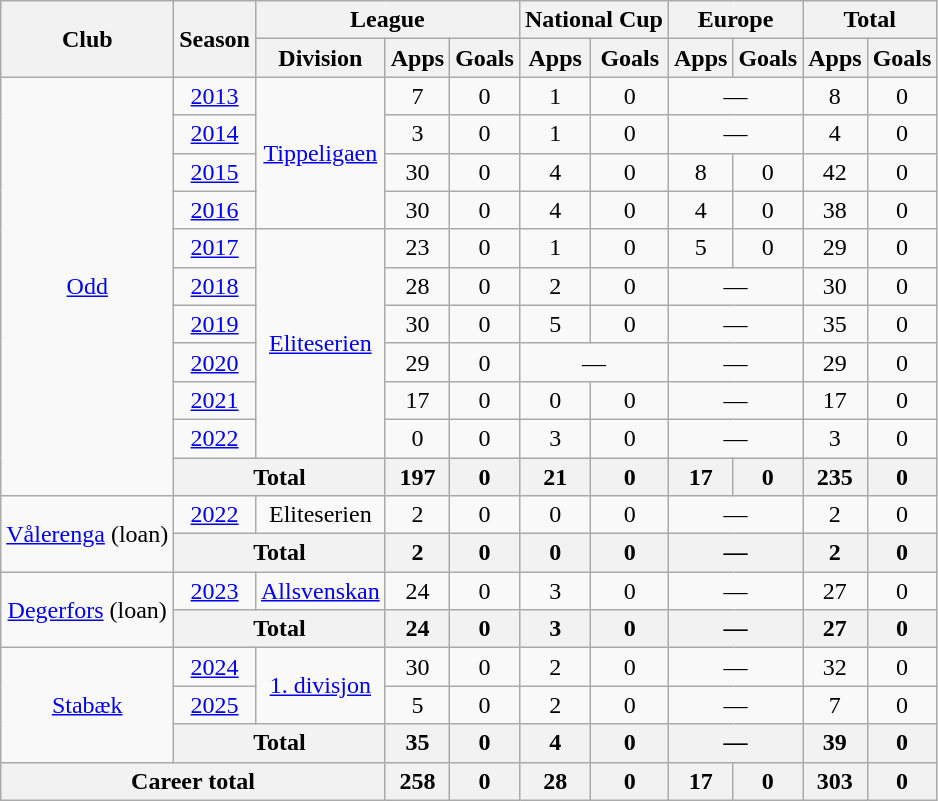<table class="wikitable" style="text-align: center;">
<tr>
<th rowspan="2">Club</th>
<th rowspan="2">Season</th>
<th colspan="3">League</th>
<th colspan="2">National Cup</th>
<th colspan="2">Europe</th>
<th colspan="2">Total</th>
</tr>
<tr>
<th>Division</th>
<th>Apps</th>
<th>Goals</th>
<th>Apps</th>
<th>Goals</th>
<th>Apps</th>
<th>Goals</th>
<th>Apps</th>
<th>Goals</th>
</tr>
<tr>
<td rowspan="11"><a href='#'>Odd</a></td>
<td><a href='#'>2013</a></td>
<td rowspan="4"><a href='#'>Tippeligaen</a></td>
<td>7</td>
<td>0</td>
<td>1</td>
<td>0</td>
<td colspan="2">—</td>
<td>8</td>
<td>0</td>
</tr>
<tr>
<td><a href='#'>2014</a></td>
<td>3</td>
<td>0</td>
<td>1</td>
<td>0</td>
<td colspan="2">—</td>
<td>4</td>
<td>0</td>
</tr>
<tr>
<td><a href='#'>2015</a></td>
<td>30</td>
<td>0</td>
<td>4</td>
<td>0</td>
<td>8</td>
<td>0</td>
<td>42</td>
<td>0</td>
</tr>
<tr>
<td><a href='#'>2016</a></td>
<td>30</td>
<td>0</td>
<td>4</td>
<td>0</td>
<td>4</td>
<td>0</td>
<td>38</td>
<td>0</td>
</tr>
<tr>
<td><a href='#'>2017</a></td>
<td rowspan="6"><a href='#'>Eliteserien</a></td>
<td>23</td>
<td>0</td>
<td>1</td>
<td>0</td>
<td>5</td>
<td>0</td>
<td>29</td>
<td>0</td>
</tr>
<tr>
<td><a href='#'>2018</a></td>
<td>28</td>
<td>0</td>
<td>2</td>
<td>0</td>
<td colspan="2">—</td>
<td>30</td>
<td>0</td>
</tr>
<tr>
<td><a href='#'>2019</a></td>
<td>30</td>
<td>0</td>
<td>5</td>
<td>0</td>
<td colspan="2">—</td>
<td>35</td>
<td>0</td>
</tr>
<tr>
<td><a href='#'>2020</a></td>
<td>29</td>
<td>0</td>
<td colspan="2">—</td>
<td colspan="2">—</td>
<td>29</td>
<td>0</td>
</tr>
<tr>
<td><a href='#'>2021</a></td>
<td>17</td>
<td>0</td>
<td>0</td>
<td>0</td>
<td colspan="2">—</td>
<td>17</td>
<td>0</td>
</tr>
<tr>
<td><a href='#'>2022</a></td>
<td>0</td>
<td>0</td>
<td>3</td>
<td>0</td>
<td colspan="2">—</td>
<td>3</td>
<td>0</td>
</tr>
<tr>
<th colspan="2">Total</th>
<th>197</th>
<th>0</th>
<th>21</th>
<th>0</th>
<th>17</th>
<th>0</th>
<th>235</th>
<th>0</th>
</tr>
<tr>
<td rowspan="2"><a href='#'>Vålerenga</a> (loan)</td>
<td><a href='#'>2022</a></td>
<td>Eliteserien</td>
<td>2</td>
<td>0</td>
<td>0</td>
<td>0</td>
<td colspan="2">—</td>
<td>2</td>
<td>0</td>
</tr>
<tr>
<th colspan="2">Total</th>
<th>2</th>
<th>0</th>
<th>0</th>
<th>0</th>
<th colspan="2">—</th>
<th>2</th>
<th>0</th>
</tr>
<tr>
<td rowspan="2"><a href='#'>Degerfors</a> (loan)</td>
<td><a href='#'>2023</a></td>
<td><a href='#'>Allsvenskan</a></td>
<td>24</td>
<td>0</td>
<td>3</td>
<td>0</td>
<td colspan="2">—</td>
<td>27</td>
<td>0</td>
</tr>
<tr>
<th colspan="2">Total</th>
<th>24</th>
<th>0</th>
<th>3</th>
<th>0</th>
<th colspan="2">—</th>
<th>27</th>
<th>0</th>
</tr>
<tr>
<td rowspan="3"><a href='#'>Stabæk</a></td>
<td><a href='#'>2024</a></td>
<td rowspan="2"><a href='#'>1. divisjon</a></td>
<td>30</td>
<td>0</td>
<td>2</td>
<td>0</td>
<td colspan="2">—</td>
<td>32</td>
<td>0</td>
</tr>
<tr>
<td><a href='#'>2025</a></td>
<td>5</td>
<td>0</td>
<td>2</td>
<td>0</td>
<td colspan="2">—</td>
<td>7</td>
<td>0</td>
</tr>
<tr>
<th colspan="2">Total</th>
<th>35</th>
<th>0</th>
<th>4</th>
<th>0</th>
<th colspan="2">—</th>
<th>39</th>
<th>0</th>
</tr>
<tr>
<th colspan="3">Career total</th>
<th>258</th>
<th>0</th>
<th>28</th>
<th>0</th>
<th>17</th>
<th>0</th>
<th>303</th>
<th>0</th>
</tr>
</table>
